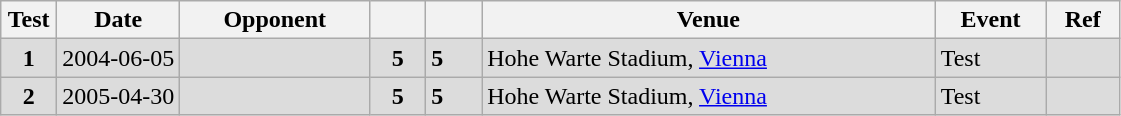<table class="wikitable sortable">
<tr>
<th style="width:5%">Test</th>
<th style="width:11%">Date</th>
<th style="width:17%">Opponent</th>
<th style="width:5%"></th>
<th style="width:5%"></th>
<th>Venue</th>
<th>Event</th>
<th>Ref</th>
</tr>
<tr bgcolor="DCDCDC">
<td align="center"><strong>1</strong></td>
<td>2004-06-05</td>
<td></td>
<td align="center"><strong>5</strong></td>
<td><strong>5</strong></td>
<td>Hohe Warte Stadium, <a href='#'>Vienna</a></td>
<td>Test</td>
<td></td>
</tr>
<tr bgcolor="DCDCDC">
<td align="center"><strong>2</strong></td>
<td>2005-04-30</td>
<td></td>
<td align="center"><strong>5</strong></td>
<td><strong>5</strong></td>
<td>Hohe Warte Stadium, <a href='#'>Vienna</a></td>
<td>Test</td>
<td></td>
</tr>
</table>
